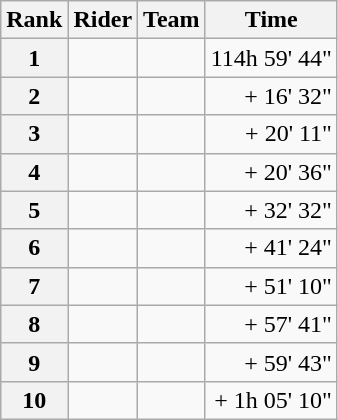<table class="wikitable">
<tr>
<th scope="col">Rank</th>
<th scope="col">Rider</th>
<th scope="col">Team</th>
<th scope="col">Time</th>
</tr>
<tr>
<th scope="row">1</th>
<td> </td>
<td></td>
<td style="text-align:right;">114h 59' 44"</td>
</tr>
<tr>
<th scope="row">2</th>
<td></td>
<td></td>
<td style="text-align:right;">+ 16' 32"</td>
</tr>
<tr>
<th scope="row">3</th>
<td></td>
<td></td>
<td style="text-align:right;">+ 20' 11"</td>
</tr>
<tr>
<th scope="row">4</th>
<td></td>
<td></td>
<td style="text-align:right;">+ 20' 36"</td>
</tr>
<tr>
<th scope="row">5</th>
<td></td>
<td></td>
<td style="text-align:right;">+ 32' 32"</td>
</tr>
<tr>
<th scope="row">6</th>
<td></td>
<td></td>
<td style="text-align:right;">+ 41' 24"</td>
</tr>
<tr>
<th scope="row">7</th>
<td></td>
<td></td>
<td style="text-align:right;">+ 51' 10"</td>
</tr>
<tr>
<th scope="row">8</th>
<td></td>
<td></td>
<td style="text-align:right;">+ 57' 41"</td>
</tr>
<tr>
<th scope="row">9</th>
<td></td>
<td></td>
<td style="text-align:right;">+ 59' 43"</td>
</tr>
<tr>
<th scope="row">10</th>
<td></td>
<td></td>
<td style="text-align:right;">+ 1h 05' 10"</td>
</tr>
</table>
